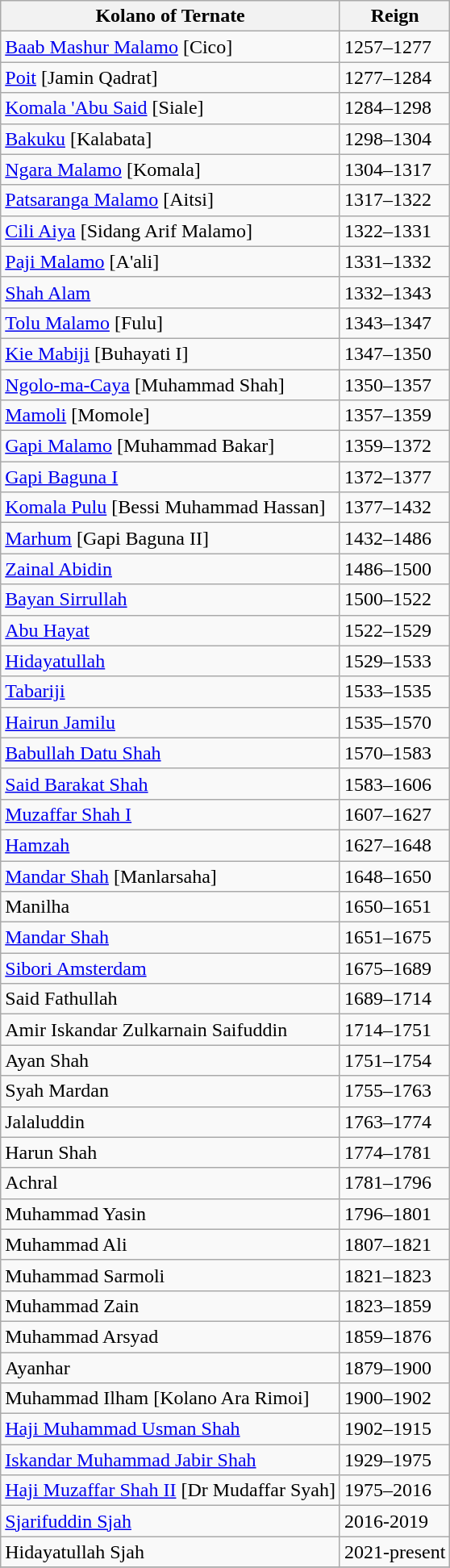<table class="wikitable">
<tr>
<th>Kolano of Ternate</th>
<th>Reign</th>
</tr>
<tr>
<td><a href='#'>Baab Mashur Malamo</a> [Cico]</td>
<td>1257–1277</td>
</tr>
<tr>
<td><a href='#'>Poit</a> [Jamin Qadrat]</td>
<td>1277–1284</td>
</tr>
<tr>
<td><a href='#'>Komala 'Abu Said</a> [Siale]</td>
<td>1284–1298</td>
</tr>
<tr>
<td><a href='#'>Bakuku</a> [Kalabata]</td>
<td>1298–1304</td>
</tr>
<tr>
<td><a href='#'>Ngara Malamo</a> [Komala]</td>
<td>1304–1317</td>
</tr>
<tr>
<td><a href='#'>Patsaranga Malamo</a> [Aitsi]</td>
<td>1317–1322</td>
</tr>
<tr>
<td><a href='#'>Cili Aiya</a> [Sidang Arif Malamo]</td>
<td>1322–1331</td>
</tr>
<tr>
<td><a href='#'>Paji Malamo</a> [A'ali]</td>
<td>1331–1332</td>
</tr>
<tr>
<td><a href='#'>Shah Alam</a></td>
<td>1332–1343</td>
</tr>
<tr>
<td><a href='#'>Tolu Malamo</a> [Fulu]</td>
<td>1343–1347</td>
</tr>
<tr>
<td><a href='#'>Kie Mabiji</a> [Buhayati I]</td>
<td>1347–1350</td>
</tr>
<tr>
<td><a href='#'>Ngolo-ma-Caya</a> [Muhammad Shah]</td>
<td>1350–1357</td>
</tr>
<tr>
<td><a href='#'>Mamoli</a> [Momole]</td>
<td>1357–1359</td>
</tr>
<tr>
<td><a href='#'>Gapi Malamo</a> [Muhammad Bakar]</td>
<td>1359–1372</td>
</tr>
<tr>
<td><a href='#'>Gapi Baguna I</a></td>
<td>1372–1377</td>
</tr>
<tr>
<td><a href='#'>Komala Pulu</a> [Bessi Muhammad Hassan]</td>
<td>1377–1432</td>
</tr>
<tr>
<td><a href='#'>Marhum</a> [Gapi Baguna II]</td>
<td>1432–1486</td>
</tr>
<tr>
<td><a href='#'>Zainal Abidin</a></td>
<td>1486–1500</td>
</tr>
<tr>
<td><a href='#'>Bayan Sirrullah</a></td>
<td>1500–1522</td>
</tr>
<tr>
<td><a href='#'>Abu Hayat</a></td>
<td>1522–1529</td>
</tr>
<tr>
<td><a href='#'>Hidayatullah</a></td>
<td>1529–1533</td>
</tr>
<tr>
<td><a href='#'>Tabariji</a></td>
<td>1533–1535</td>
</tr>
<tr>
<td><a href='#'>Hairun Jamilu</a></td>
<td>1535–1570</td>
</tr>
<tr>
<td><a href='#'>Babullah Datu Shah</a></td>
<td>1570–1583</td>
</tr>
<tr>
<td><a href='#'>Said Barakat Shah</a></td>
<td>1583–1606</td>
</tr>
<tr>
<td><a href='#'>Muzaffar Shah I</a></td>
<td>1607–1627</td>
</tr>
<tr>
<td><a href='#'>Hamzah</a></td>
<td>1627–1648</td>
</tr>
<tr>
<td><a href='#'>Mandar Shah</a> [Manlarsaha]</td>
<td>1648–1650</td>
</tr>
<tr>
<td>Manilha</td>
<td>1650–1651</td>
</tr>
<tr>
<td><a href='#'>Mandar Shah</a></td>
<td>1651–1675</td>
</tr>
<tr>
<td><a href='#'>Sibori Amsterdam</a></td>
<td>1675–1689</td>
</tr>
<tr>
<td>Said Fathullah</td>
<td>1689–1714</td>
</tr>
<tr>
<td>Amir Iskandar Zulkarnain Saifuddin</td>
<td>1714–1751</td>
</tr>
<tr>
<td>Ayan Shah</td>
<td>1751–1754</td>
</tr>
<tr>
<td>Syah Mardan</td>
<td>1755–1763</td>
</tr>
<tr>
<td>Jalaluddin</td>
<td>1763–1774</td>
</tr>
<tr>
<td>Harun Shah</td>
<td>1774–1781</td>
</tr>
<tr>
<td>Achral</td>
<td>1781–1796</td>
</tr>
<tr>
<td>Muhammad Yasin</td>
<td>1796–1801</td>
</tr>
<tr>
<td>Muhammad Ali</td>
<td>1807–1821</td>
</tr>
<tr>
<td>Muhammad Sarmoli</td>
<td>1821–1823</td>
</tr>
<tr>
<td>Muhammad Zain</td>
<td>1823–1859</td>
</tr>
<tr>
<td>Muhammad Arsyad</td>
<td>1859–1876</td>
</tr>
<tr>
<td>Ayanhar</td>
<td>1879–1900</td>
</tr>
<tr>
<td>Muhammad Ilham [Kolano Ara Rimoi]</td>
<td>1900–1902</td>
</tr>
<tr>
<td><a href='#'>Haji Muhammad Usman Shah</a></td>
<td>1902–1915</td>
</tr>
<tr>
<td><a href='#'>Iskandar Muhammad Jabir Shah</a></td>
<td>1929–1975</td>
</tr>
<tr>
<td><a href='#'>Haji Muzaffar Shah II</a> [Dr Mudaffar Syah]</td>
<td>1975–2016</td>
</tr>
<tr>
<td><a href='#'>Sjarifuddin Sjah</a></td>
<td>2016-2019</td>
</tr>
<tr>
<td>Hidayatullah Sjah</td>
<td>2021-present</td>
</tr>
<tr>
</tr>
</table>
